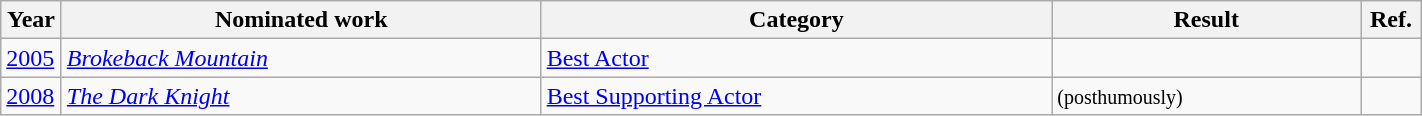<table class="wikitable sortable" width=75%>
<tr>
<th width = 33px>Year</th>
<th>Nominated work</th>
<th>Category</th>
<th>Result</th>
<th width = 33px>Ref.</th>
</tr>
<tr>
<td><a href='#'>2005</a></td>
<td><em><a href='#'>Brokeback Mountain</a></em></td>
<td><a href='#'>Best Actor</a></td>
<td></td>
<td></td>
</tr>
<tr>
<td><a href='#'>2008</a></td>
<td><em><a href='#'>The Dark Knight</a></em></td>
<td><a href='#'>Best Supporting Actor</a></td>
<td> <small>(posthumously)</small></td>
<td></td>
</tr>
</table>
